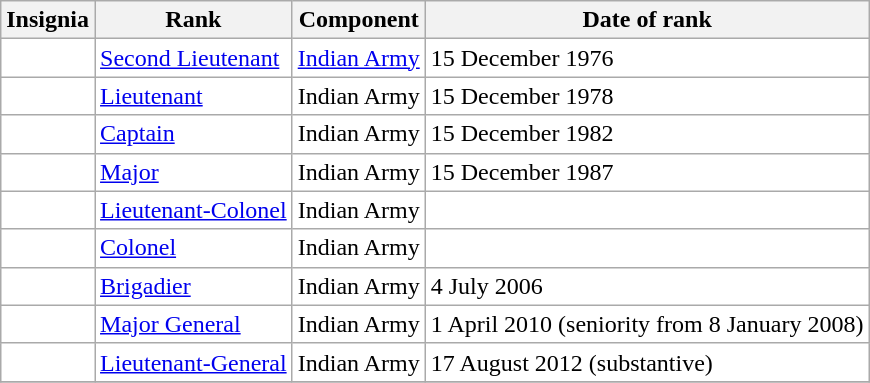<table class="wikitable" style="background:white">
<tr>
<th>Insignia</th>
<th>Rank</th>
<th>Component</th>
<th>Date of rank</th>
</tr>
<tr>
<td align="center"></td>
<td><a href='#'>Second Lieutenant</a></td>
<td><a href='#'>Indian Army</a></td>
<td>15 December 1976</td>
</tr>
<tr>
<td align="center"></td>
<td><a href='#'>Lieutenant</a></td>
<td>Indian Army</td>
<td>15 December 1978</td>
</tr>
<tr>
<td align="center"></td>
<td><a href='#'>Captain</a></td>
<td>Indian Army</td>
<td>15 December 1982</td>
</tr>
<tr>
<td align="center"></td>
<td><a href='#'>Major</a></td>
<td>Indian Army</td>
<td>15 December 1987</td>
</tr>
<tr>
<td align="center"></td>
<td><a href='#'>Lieutenant-Colonel</a></td>
<td>Indian Army</td>
<td></td>
</tr>
<tr>
<td align="center"></td>
<td><a href='#'>Colonel</a></td>
<td>Indian Army</td>
<td></td>
</tr>
<tr>
<td align="center"></td>
<td><a href='#'>Brigadier</a></td>
<td>Indian Army</td>
<td>4 July 2006</td>
</tr>
<tr>
<td align="center"></td>
<td><a href='#'>Major General</a></td>
<td>Indian Army</td>
<td>1 April 2010 (seniority from 8 January 2008)</td>
</tr>
<tr>
<td align="center"></td>
<td><a href='#'>Lieutenant-General</a></td>
<td>Indian Army</td>
<td>17 August 2012 (substantive)</td>
</tr>
<tr>
</tr>
</table>
